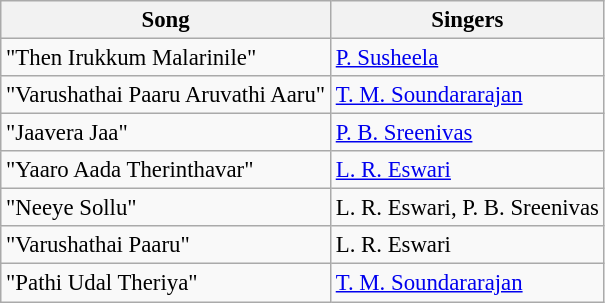<table class="wikitable" style="font-size:95%;">
<tr>
<th>Song</th>
<th>Singers</th>
</tr>
<tr>
<td>"Then Irukkum Malarinile"</td>
<td><a href='#'>P. Susheela</a></td>
</tr>
<tr>
<td>"Varushathai Paaru Aruvathi Aaru"</td>
<td><a href='#'>T. M. Soundararajan</a></td>
</tr>
<tr>
<td>"Jaavera Jaa"</td>
<td><a href='#'>P. B. Sreenivas</a></td>
</tr>
<tr>
<td>"Yaaro Aada Therinthavar"</td>
<td><a href='#'>L. R. Eswari</a></td>
</tr>
<tr>
<td>"Neeye Sollu"</td>
<td>L. R. Eswari, P. B. Sreenivas</td>
</tr>
<tr>
<td>"Varushathai Paaru"</td>
<td>L. R. Eswari</td>
</tr>
<tr>
<td>"Pathi Udal Theriya"</td>
<td><a href='#'>T. M. Soundararajan</a></td>
</tr>
</table>
